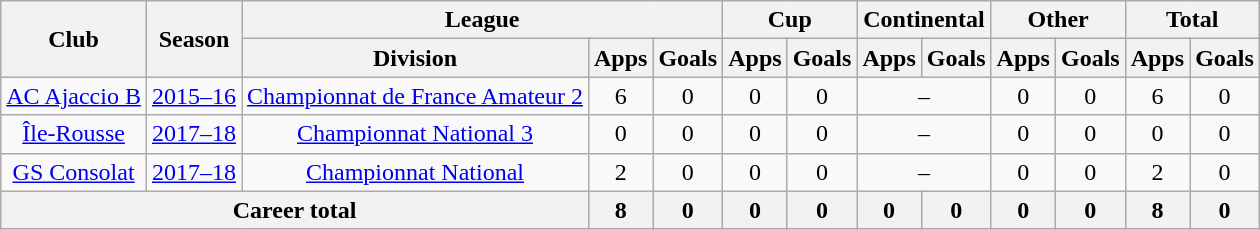<table class="wikitable" style="text-align: center">
<tr>
<th rowspan="2">Club</th>
<th rowspan="2">Season</th>
<th colspan="3">League</th>
<th colspan="2">Cup</th>
<th colspan="2">Continental</th>
<th colspan="2">Other</th>
<th colspan="2">Total</th>
</tr>
<tr>
<th>Division</th>
<th>Apps</th>
<th>Goals</th>
<th>Apps</th>
<th>Goals</th>
<th>Apps</th>
<th>Goals</th>
<th>Apps</th>
<th>Goals</th>
<th>Apps</th>
<th>Goals</th>
</tr>
<tr>
<td><a href='#'>AC Ajaccio B</a></td>
<td><a href='#'>2015–16</a></td>
<td><a href='#'>Championnat de France Amateur 2</a></td>
<td>6</td>
<td>0</td>
<td>0</td>
<td>0</td>
<td colspan="2">–</td>
<td>0</td>
<td>0</td>
<td>6</td>
<td>0</td>
</tr>
<tr>
<td><a href='#'>Île-Rousse</a></td>
<td><a href='#'>2017–18</a></td>
<td><a href='#'>Championnat National 3</a></td>
<td>0</td>
<td>0</td>
<td>0</td>
<td>0</td>
<td colspan="2">–</td>
<td>0</td>
<td>0</td>
<td>0</td>
<td>0</td>
</tr>
<tr>
<td><a href='#'>GS Consolat</a></td>
<td><a href='#'>2017–18</a></td>
<td><a href='#'>Championnat National</a></td>
<td>2</td>
<td>0</td>
<td>0</td>
<td>0</td>
<td colspan="2">–</td>
<td>0</td>
<td>0</td>
<td>2</td>
<td>0</td>
</tr>
<tr>
<th colspan="3"><strong>Career total</strong></th>
<th>8</th>
<th>0</th>
<th>0</th>
<th>0</th>
<th>0</th>
<th>0</th>
<th>0</th>
<th>0</th>
<th>8</th>
<th>0</th>
</tr>
</table>
